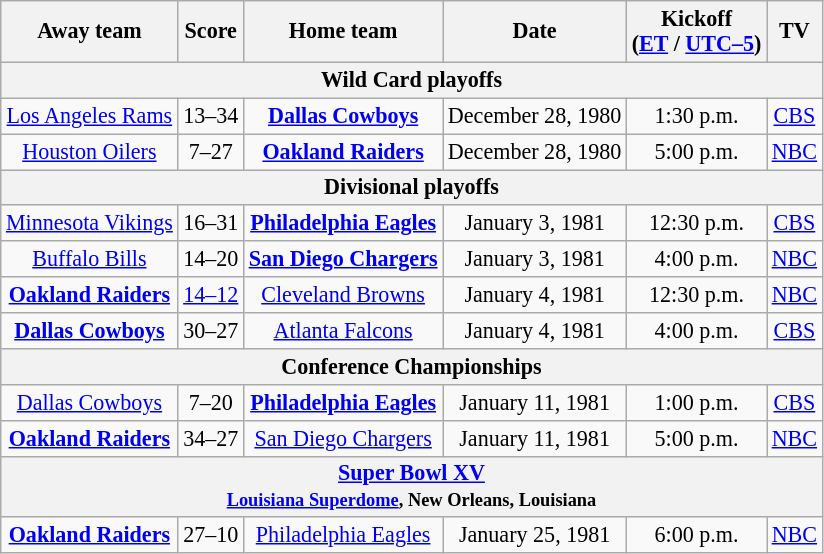<table class="wikitable" style="font-size:92%; text-align:center;">
<tr>
<th>Away team</th>
<th>Score</th>
<th>Home team</th>
<th>Date</th>
<th>Kickoff<br>(<a href='#'>ET</a> / <a href='#'>UTC–5</a>)</th>
<th>TV</th>
</tr>
<tr>
<th colspan="6">Wild Card playoffs</th>
</tr>
<tr>
<td><a href='#'>Los Angeles Rams</a></td>
<td>13–34</td>
<td><strong><a href='#'>Dallas Cowboys</a></strong></td>
<td>December 28, 1980</td>
<td>1:30 p.m.</td>
<td><a href='#'>CBS</a></td>
</tr>
<tr>
<td><a href='#'>Houston Oilers</a></td>
<td>7–27</td>
<td><strong><a href='#'>Oakland Raiders</a></strong></td>
<td>December 28, 1980</td>
<td>5:00 p.m.</td>
<td><a href='#'>NBC</a></td>
</tr>
<tr>
<th colspan="6">Divisional playoffs</th>
</tr>
<tr>
<td><a href='#'>Minnesota Vikings</a></td>
<td>16–31</td>
<td><strong><a href='#'>Philadelphia Eagles</a></strong></td>
<td>January 3, 1981</td>
<td>12:30 p.m.</td>
<td><a href='#'>CBS</a></td>
</tr>
<tr>
<td><a href='#'>Buffalo Bills</a></td>
<td>14–20</td>
<td><strong><a href='#'>San Diego Chargers</a></strong></td>
<td>January 3, 1981</td>
<td>4:00 p.m.</td>
<td><a href='#'>NBC</a></td>
</tr>
<tr>
<td><strong><a href='#'>Oakland Raiders</a></strong></td>
<td><a href='#'>14–12</a></td>
<td><a href='#'>Cleveland Browns</a></td>
<td>January 4, 1981</td>
<td>12:30 p.m.</td>
<td><a href='#'>NBC</a></td>
</tr>
<tr>
<td><strong><a href='#'>Dallas Cowboys</a></strong></td>
<td>30–27</td>
<td><a href='#'>Atlanta Falcons</a></td>
<td>January 4, 1981</td>
<td>4:00 p.m.</td>
<td><a href='#'>CBS</a></td>
</tr>
<tr>
<th colspan="6">Conference Championships</th>
</tr>
<tr>
<td><a href='#'>Dallas Cowboys</a></td>
<td>7–20</td>
<td><strong><a href='#'>Philadelphia Eagles</a></strong></td>
<td>January 11, 1981</td>
<td>1:00 p.m.</td>
<td><a href='#'>CBS</a></td>
</tr>
<tr>
<td><strong><a href='#'>Oakland Raiders</a></strong></td>
<td>34–27</td>
<td><a href='#'>San Diego Chargers</a></td>
<td>January 11, 1981</td>
<td>5:00 p.m.</td>
<td><a href='#'>NBC</a></td>
</tr>
<tr>
<th colspan="6"><a href='#'>Super Bowl XV</a><br><small><a href='#'>Louisiana Superdome</a>, New Orleans, Louisiana</small></th>
</tr>
<tr>
<td><strong><a href='#'>Oakland Raiders</a></strong></td>
<td>27–10</td>
<td><a href='#'>Philadelphia Eagles</a></td>
<td>January 25, 1981</td>
<td>6:00 p.m.</td>
<td><a href='#'>NBC</a></td>
</tr>
</table>
